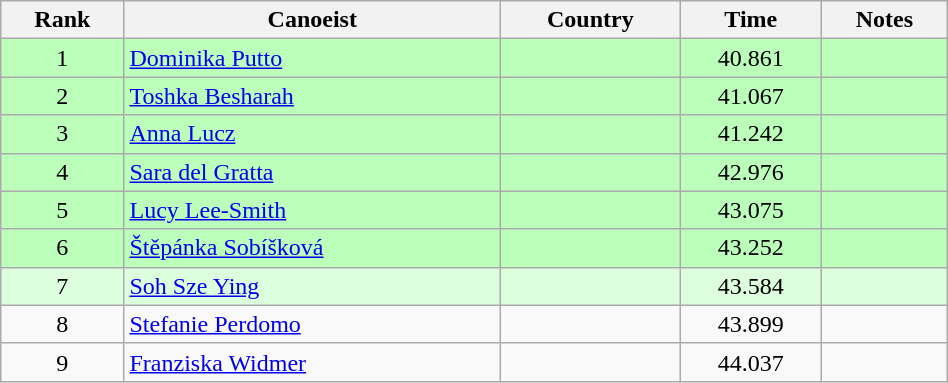<table class="wikitable" style="text-align:center;width: 50%">
<tr>
<th>Rank</th>
<th>Canoeist</th>
<th>Country</th>
<th>Time</th>
<th>Notes</th>
</tr>
<tr bgcolor=bbffbb>
<td>1</td>
<td align="left"><a href='#'>Dominika Putto</a></td>
<td align="left"></td>
<td>40.861</td>
<td></td>
</tr>
<tr bgcolor=bbffbb>
<td>2</td>
<td align="left"><a href='#'>Toshka Besharah</a></td>
<td align="left"></td>
<td>41.067</td>
<td></td>
</tr>
<tr bgcolor=bbffbb>
<td>3</td>
<td align="left"><a href='#'>Anna Lucz</a></td>
<td align="left"></td>
<td>41.242</td>
<td></td>
</tr>
<tr bgcolor=bbffbb>
<td>4</td>
<td align="left"><a href='#'>Sara del Gratta</a></td>
<td align="left"></td>
<td>42.976</td>
<td></td>
</tr>
<tr bgcolor=bbffbb>
<td>5</td>
<td align="left"><a href='#'>Lucy Lee-Smith</a></td>
<td align="left"></td>
<td>43.075</td>
<td></td>
</tr>
<tr bgcolor=bbffbb>
<td>6</td>
<td align="left"><a href='#'>Štěpánka Sobíšková</a></td>
<td align="left"></td>
<td>43.252</td>
<td></td>
</tr>
<tr bgcolor=ddffdd>
<td>7</td>
<td align="left"><a href='#'>Soh Sze Ying</a></td>
<td align="left"></td>
<td>43.584</td>
<td></td>
</tr>
<tr>
<td>8</td>
<td align="left"><a href='#'>Stefanie Perdomo</a></td>
<td align="left"></td>
<td>43.899</td>
<td></td>
</tr>
<tr>
<td>9</td>
<td align="left"><a href='#'>Franziska Widmer</a></td>
<td align="left"></td>
<td>44.037</td>
<td></td>
</tr>
</table>
